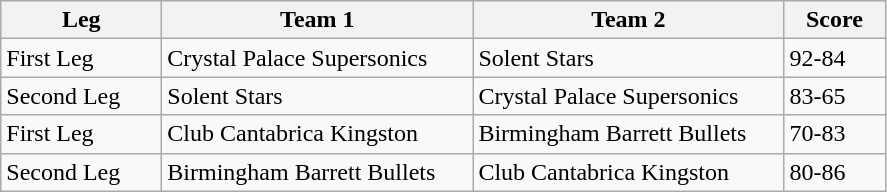<table class="wikitable" style="font-size: 100%">
<tr>
<th width=100>Leg</th>
<th width=200>Team 1</th>
<th width=200>Team 2</th>
<th width=60>Score</th>
</tr>
<tr>
<td>First Leg</td>
<td>Crystal Palace Supersonics</td>
<td>Solent Stars</td>
<td>92-84</td>
</tr>
<tr>
<td>Second Leg</td>
<td>Solent Stars</td>
<td>Crystal Palace Supersonics</td>
<td>83-65</td>
</tr>
<tr>
<td>First Leg</td>
<td>Club Cantabrica Kingston</td>
<td>Birmingham Barrett Bullets</td>
<td>70-83</td>
</tr>
<tr>
<td>Second Leg</td>
<td>Birmingham Barrett Bullets</td>
<td>Club Cantabrica Kingston</td>
<td>80-86</td>
</tr>
</table>
